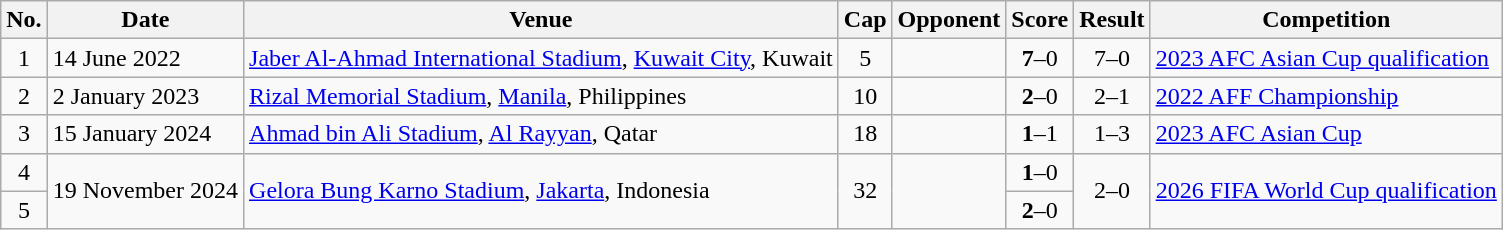<table class="wikitable sortable">
<tr>
<th scope=col>No.</th>
<th scope=col>Date</th>
<th scope=col>Venue</th>
<th scope=col>Cap</th>
<th scope=col>Opponent</th>
<th scope=col>Score</th>
<th scope=col>Result</th>
<th scope=col>Competition</th>
</tr>
<tr>
<td style="text-align:center">1</td>
<td>14 June 2022</td>
<td><a href='#'>Jaber Al-Ahmad International Stadium</a>, <a href='#'>Kuwait City</a>, Kuwait</td>
<td style="text-align:center">5</td>
<td></td>
<td align=center><strong>7</strong>–0</td>
<td align=center>7–0</td>
<td><a href='#'>2023 AFC Asian Cup qualification</a></td>
</tr>
<tr>
<td style="text-align:center">2</td>
<td>2 January 2023</td>
<td><a href='#'>Rizal Memorial Stadium</a>, <a href='#'>Manila</a>, Philippines</td>
<td style="text-align:center">10</td>
<td></td>
<td align=center><strong>2</strong>–0</td>
<td align=center>2–1</td>
<td><a href='#'>2022 AFF Championship</a></td>
</tr>
<tr>
<td style="text-align:center">3</td>
<td>15 January 2024</td>
<td><a href='#'>Ahmad bin Ali Stadium</a>, <a href='#'>Al Rayyan</a>, Qatar</td>
<td style="text-align:center">18</td>
<td></td>
<td align=center><strong>1</strong>–1</td>
<td align=center>1–3</td>
<td><a href='#'>2023 AFC Asian Cup</a></td>
</tr>
<tr>
<td align=center>4</td>
<td rowspan=2>19 November 2024</td>
<td rowspan=2><a href='#'>Gelora Bung Karno Stadium</a>, <a href='#'>Jakarta</a>, Indonesia</td>
<td rowspan=2; align=center>32</td>
<td rowspan=2></td>
<td align=center><strong>1</strong>–0</td>
<td rowspan=2;  align=center>2–0</td>
<td rowspan=2><a href='#'>2026 FIFA World Cup qualification</a></td>
</tr>
<tr>
<td align=center>5</td>
<td align=center><strong>2</strong>–0</td>
</tr>
</table>
